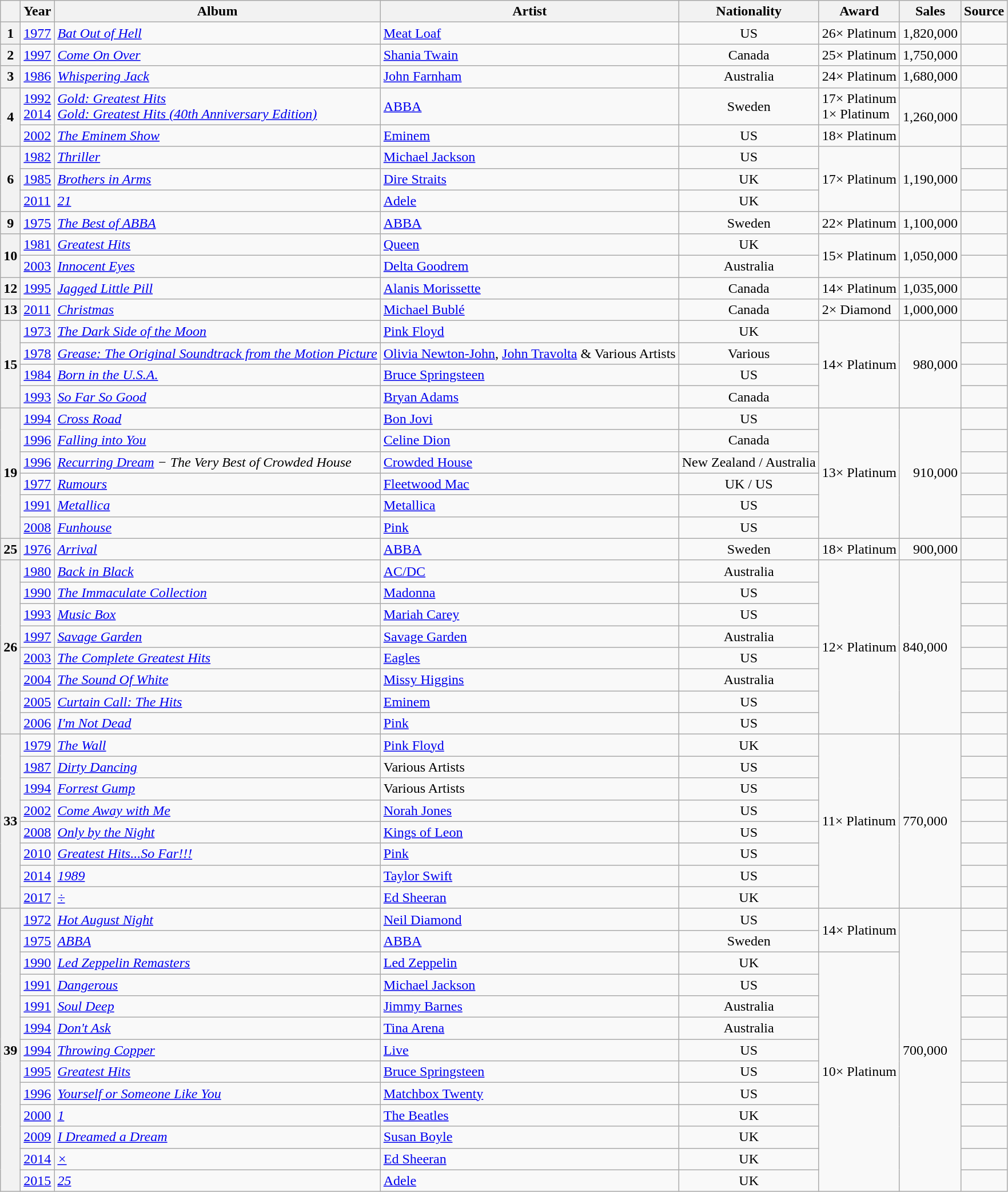<table class="wikitable sortable">
<tr>
<th scope=col></th>
<th>Year</th>
<th>Album</th>
<th>Artist</th>
<th>Nationality</th>
<th>Award</th>
<th>Sales</th>
<th>Source</th>
</tr>
<tr>
<th scope=row style="text-align:center;">1</th>
<td><a href='#'>1977</a></td>
<td><em><a href='#'>Bat Out of Hell</a></em></td>
<td><a href='#'>Meat Loaf</a></td>
<td align=center>US</td>
<td>26× Platinum</td>
<td align=right>1,820,000</td>
<td align="center"></td>
</tr>
<tr>
<th scope=row style="text-align:center;">2</th>
<td><a href='#'>1997</a></td>
<td><em><a href='#'>Come On Over</a></em></td>
<td><a href='#'>Shania Twain</a></td>
<td align=center>Canada</td>
<td>25× Platinum</td>
<td align=right>1,750,000</td>
<td align="center"></td>
</tr>
<tr>
<th scope=row style="text-align:center;">3</th>
<td><a href='#'>1986</a></td>
<td><em><a href='#'>Whispering Jack</a></em></td>
<td><a href='#'>John Farnham</a></td>
<td align=center>Australia</td>
<td>24× Platinum</td>
<td align=right>1,680,000</td>
<td align="center"></td>
</tr>
<tr>
<th rowspan="2" scope="row" style="text-align:center;">4</th>
<td><a href='#'>1992</a><br><a href='#'>2014</a></td>
<td><em><a href='#'>Gold: Greatest Hits</a></em><br><em><a href='#'>Gold: Greatest Hits (40th Anniversary Edition)</a></em></td>
<td><a href='#'>ABBA</a></td>
<td align=center>Sweden</td>
<td>17× Platinum<br> 1× Platinum</td>
<td rowspan="2" align="right">1,260,000</td>
<td align="center"><br></td>
</tr>
<tr>
<td><a href='#'>2002</a></td>
<td><em><a href='#'>The Eminem Show</a></em></td>
<td><a href='#'>Eminem</a></td>
<td align="center">US</td>
<td>18× Platinum</td>
<td align="center"></td>
</tr>
<tr>
<th rowspan="3">6</th>
<td><a href='#'>1982</a></td>
<td><em><a href='#'>Thriller</a></em></td>
<td><a href='#'>Michael Jackson</a></td>
<td align="center">US</td>
<td rowspan="3">17× Platinum</td>
<td rowspan="3">1,190,000</td>
<td align="center"></td>
</tr>
<tr>
<td><a href='#'>1985</a></td>
<td><em><a href='#'>Brothers in Arms</a></em></td>
<td><a href='#'>Dire Straits</a></td>
<td align="center">UK</td>
<td align="center"></td>
</tr>
<tr>
<td><a href='#'>2011</a></td>
<td><em><a href='#'>21</a></em></td>
<td><a href='#'>Adele</a></td>
<td align=center>UK</td>
<td align="center"></td>
</tr>
<tr>
<th scope=row style="text-align:center;">9</th>
<td><a href='#'>1975</a></td>
<td><em><a href='#'>The Best of ABBA</a></em></td>
<td><a href='#'>ABBA</a></td>
<td align=center>Sweden</td>
<td>22× Platinum</td>
<td align=right>1,100,000</td>
<td align="center"></td>
</tr>
<tr>
<th rowspan="2">10</th>
<td><a href='#'>1981</a></td>
<td><em><a href='#'>Greatest Hits</a></em></td>
<td><a href='#'>Queen</a></td>
<td align="center">UK</td>
<td rowspan="2">15× Platinum</td>
<td rowspan="2">1,050,000</td>
<td align="center"></td>
</tr>
<tr>
<td><a href='#'>2003</a></td>
<td><em><a href='#'>Innocent Eyes</a></em></td>
<td><a href='#'>Delta Goodrem</a></td>
<td align="center">Australia</td>
<td align="center"></td>
</tr>
<tr>
<th scope=row style="text-align:center;">12</th>
<td><a href='#'>1995</a></td>
<td><em><a href='#'>Jagged Little Pill</a></em></td>
<td><a href='#'>Alanis Morissette</a></td>
<td align=center>Canada</td>
<td>14× Platinum</td>
<td align=right>1,035,000</td>
<td align="center"></td>
</tr>
<tr>
<th>13</th>
<td><a href='#'>2011</a></td>
<td><em><a href='#'>Christmas</a></em></td>
<td><a href='#'>Michael Bublé</a></td>
<td align="center">Canada</td>
<td>2× Diamond</td>
<td>1,000,000</td>
<td align="center"></td>
</tr>
<tr>
<th rowspan=4 scope=row style="text-align:center;">15</th>
<td><a href='#'>1973</a></td>
<td><em><a href='#'>The Dark Side of the Moon</a></em></td>
<td><a href='#'>Pink Floyd</a></td>
<td align=center>UK</td>
<td rowspan=4>14× Platinum</td>
<td rowspan=4 align=right>980,000</td>
<td align="center"></td>
</tr>
<tr>
<td><a href='#'>1978</a></td>
<td><em><a href='#'>Grease: The Original Soundtrack from the Motion Picture</a></em></td>
<td><a href='#'>Olivia Newton-John</a>, <a href='#'>John Travolta</a> & Various Artists</td>
<td align=center>Various</td>
<td align="center"></td>
</tr>
<tr>
<td><a href='#'>1984</a></td>
<td><em><a href='#'>Born in the U.S.A.</a></em></td>
<td><a href='#'>Bruce Springsteen</a></td>
<td align=center>US</td>
<td align="center"></td>
</tr>
<tr>
<td><a href='#'>1993</a></td>
<td><em><a href='#'>So Far So Good</a></em></td>
<td><a href='#'>Bryan Adams</a></td>
<td align=center>Canada</td>
<td align="center"></td>
</tr>
<tr>
<th rowspan=6 scope=row style="text-align:center;">19</th>
<td><a href='#'>1994</a></td>
<td><em><a href='#'>Cross Road</a></em></td>
<td><a href='#'>Bon Jovi</a></td>
<td align=center>US</td>
<td rowspan=6>13× Platinum</td>
<td rowspan=6 align=right>910,000</td>
<td align="center"></td>
</tr>
<tr>
<td><a href='#'>1996</a></td>
<td><em><a href='#'>Falling into You</a></em></td>
<td><a href='#'>Celine Dion</a></td>
<td align=center>Canada</td>
<td align="center"></td>
</tr>
<tr>
<td><a href='#'>1996</a></td>
<td><em><a href='#'>Recurring Dream</a> − The Very Best of Crowded House</em></td>
<td><a href='#'>Crowded House</a></td>
<td align=center>New Zealand / Australia</td>
<td align="center"></td>
</tr>
<tr>
<td><a href='#'>1977</a></td>
<td><em><a href='#'>Rumours</a></em></td>
<td><a href='#'>Fleetwood Mac</a></td>
<td align=center>UK / US</td>
<td align="center"></td>
</tr>
<tr>
<td><a href='#'>1991</a></td>
<td><em><a href='#'>Metallica</a></em></td>
<td><a href='#'>Metallica</a></td>
<td align=center>US</td>
<td align="center"></td>
</tr>
<tr>
<td><a href='#'>2008</a></td>
<td><em><a href='#'>Funhouse</a></em></td>
<td><a href='#'>Pink</a></td>
<td align=center>US</td>
<td align="center"></td>
</tr>
<tr>
<th scope=row style="text-align:center;">25</th>
<td><a href='#'>1976</a></td>
<td><em><a href='#'>Arrival</a></em></td>
<td><a href='#'>ABBA</a></td>
<td align=center>Sweden</td>
<td>18× Platinum</td>
<td align=right>900,000</td>
<td align="center"></td>
</tr>
<tr>
<th rowspan="8">26</th>
<td><a href='#'>1980</a></td>
<td><em><a href='#'>Back in Black</a></em></td>
<td><a href='#'>AC/DC</a></td>
<td align="center">Australia</td>
<td rowspan="8">12× Platinum</td>
<td rowspan="8">840,000</td>
<td align="center"></td>
</tr>
<tr>
<td><a href='#'>1990</a></td>
<td><em><a href='#'>The Immaculate Collection</a></em></td>
<td><a href='#'>Madonna</a></td>
<td align=center>US</td>
<td align="center"></td>
</tr>
<tr>
<td><a href='#'>1993</a></td>
<td><em><a href='#'>Music Box</a></em></td>
<td><a href='#'>Mariah Carey</a></td>
<td align="center">US</td>
<td align="center"></td>
</tr>
<tr>
<td><a href='#'>1997</a></td>
<td><em><a href='#'>Savage Garden</a></em></td>
<td><a href='#'>Savage Garden</a></td>
<td align=center>Australia</td>
<td align="center"></td>
</tr>
<tr>
<td><a href='#'>2003</a></td>
<td><em><a href='#'>The Complete Greatest Hits</a></em></td>
<td><a href='#'>Eagles</a></td>
<td align=center>US</td>
<td align="center"></td>
</tr>
<tr>
<td><a href='#'>2004</a></td>
<td><a href='#'><em>The Sound Of White</em></a></td>
<td><a href='#'>Missy Higgins</a></td>
<td align=center>Australia</td>
<td align=center></td>
</tr>
<tr>
<td><a href='#'>2005</a></td>
<td><em><a href='#'>Curtain Call: The Hits</a></em></td>
<td><a href='#'>Eminem</a></td>
<td align="center">US</td>
<td align="center"></td>
</tr>
<tr>
<td><a href='#'>2006</a></td>
<td><em><a href='#'>I'm Not Dead</a></em></td>
<td><a href='#'>Pink</a></td>
<td align=center>US</td>
<td align="center"></td>
</tr>
<tr>
<th rowspan="8">33</th>
<td><a href='#'>1979</a></td>
<td><em><a href='#'>The Wall</a></em></td>
<td><a href='#'>Pink Floyd</a></td>
<td align="center">UK</td>
<td rowspan="8">11× Platinum</td>
<td rowspan="8">770,000</td>
<td align="center"></td>
</tr>
<tr>
<td><a href='#'>1987</a></td>
<td><em><a href='#'>Dirty Dancing</a></em></td>
<td>Various Artists</td>
<td align="center">US</td>
<td align="center"></td>
</tr>
<tr>
<td><a href='#'>1994</a></td>
<td><em><a href='#'>Forrest Gump</a></em></td>
<td>Various Artists</td>
<td align="center">US</td>
<td align="center"></td>
</tr>
<tr>
<td><a href='#'>2002</a></td>
<td><em><a href='#'>Come Away with Me</a></em></td>
<td><a href='#'>Norah Jones</a></td>
<td align="center">US</td>
<td align="center"></td>
</tr>
<tr>
<td><a href='#'>2008</a></td>
<td><em><a href='#'>Only by the Night</a></em></td>
<td><a href='#'>Kings of Leon</a></td>
<td align="center">US</td>
<td align="center"></td>
</tr>
<tr>
<td><a href='#'>2010</a></td>
<td><em><a href='#'>Greatest Hits...So Far!!!</a></em></td>
<td><a href='#'>Pink</a></td>
<td align="center">US</td>
<td align="center"></td>
</tr>
<tr>
<td><a href='#'>2014</a></td>
<td><em><a href='#'>1989</a></em></td>
<td><a href='#'>Taylor Swift</a></td>
<td align=center>US</td>
<td align="center"></td>
</tr>
<tr>
<td><a href='#'>2017</a></td>
<td><em><a href='#'>÷</a></em></td>
<td><a href='#'>Ed Sheeran</a></td>
<td align=center>UK</td>
<td align="center"></td>
</tr>
<tr>
<th rowspan="13">39</th>
<td><a href='#'>1972</a></td>
<td><em><a href='#'>Hot August Night</a></em></td>
<td><a href='#'>Neil Diamond</a></td>
<td align="center">US</td>
<td rowspan="2">14× Platinum</td>
<td rowspan="13">700,000</td>
<td align="center"></td>
</tr>
<tr>
<td><a href='#'>1975</a></td>
<td><em><a href='#'>ABBA</a></em></td>
<td><a href='#'>ABBA</a></td>
<td align=center>Sweden</td>
<td align="center"></td>
</tr>
<tr>
<td><a href='#'>1990</a></td>
<td><em><a href='#'>Led Zeppelin Remasters</a></em></td>
<td><a href='#'>Led Zeppelin</a></td>
<td align=center>UK</td>
<td rowspan="12">10× Platinum</td>
<td align="center"></td>
</tr>
<tr>
<td><a href='#'>1991</a></td>
<td><em><a href='#'>Dangerous</a></em></td>
<td><a href='#'>Michael Jackson</a></td>
<td align=center>US</td>
<td align="center"></td>
</tr>
<tr>
<td><a href='#'>1991</a></td>
<td><em><a href='#'>Soul Deep</a></em></td>
<td><a href='#'>Jimmy Barnes</a></td>
<td align="center">Australia</td>
<td align="center"></td>
</tr>
<tr>
<td><a href='#'>1994</a></td>
<td><em><a href='#'>Don't Ask</a></em></td>
<td><a href='#'>Tina Arena</a></td>
<td align=center>Australia</td>
<td align="center"></td>
</tr>
<tr>
<td><a href='#'>1994</a></td>
<td><em><a href='#'>Throwing Copper</a></em></td>
<td><a href='#'>Live</a></td>
<td align="center">US</td>
<td align="center"></td>
</tr>
<tr>
<td><a href='#'>1995</a></td>
<td><em><a href='#'>Greatest Hits</a></em></td>
<td><a href='#'>Bruce Springsteen</a></td>
<td align="center">US</td>
<td align="center"></td>
</tr>
<tr>
<td><a href='#'>1996</a></td>
<td><em><a href='#'>Yourself or Someone Like You</a></em></td>
<td><a href='#'>Matchbox Twenty</a></td>
<td align=center>US</td>
<td align="center"></td>
</tr>
<tr>
<td><a href='#'>2000</a></td>
<td><em><a href='#'>1</a></em></td>
<td><a href='#'>The Beatles</a></td>
<td align=center>UK</td>
<td align="center"></td>
</tr>
<tr>
<td><a href='#'>2009</a></td>
<td><em><a href='#'>I Dreamed a Dream</a></em></td>
<td><a href='#'>Susan Boyle</a></td>
<td align=center>UK</td>
<td align="center"></td>
</tr>
<tr>
<td><a href='#'>2014</a></td>
<td><em><a href='#'>×</a></em></td>
<td><a href='#'>Ed Sheeran</a></td>
<td align=center>UK</td>
<td align="center"></td>
</tr>
<tr>
<td><a href='#'>2015</a></td>
<td><em><a href='#'>25</a></em></td>
<td><a href='#'>Adele</a></td>
<td align=center>UK</td>
<td align="center"></td>
</tr>
</table>
